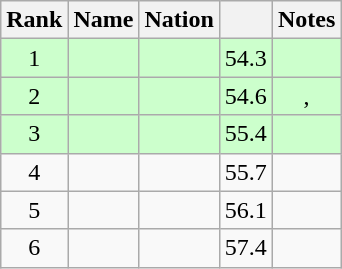<table class="wikitable sortable" style="text-align:center">
<tr>
<th scope="col">Rank</th>
<th scope="col">Name</th>
<th scope="col">Nation</th>
<th scope="col"></th>
<th scope="col">Notes</th>
</tr>
<tr bgcolor=ccffcc>
<td>1</td>
<td style="text-align:left"></td>
<td style="text-align:left"></td>
<td>54.3 </td>
<td></td>
</tr>
<tr bgcolor=ccffcc>
<td>2</td>
<td style="text-align:left"></td>
<td style="text-align:left"></td>
<td>54.6 </td>
<td>, </td>
</tr>
<tr bgcolor=ccffcc>
<td>3</td>
<td style="text-align:left"></td>
<td style="text-align:left"></td>
<td>55.4 </td>
<td></td>
</tr>
<tr>
<td>4</td>
<td style="text-align:left"></td>
<td style="text-align:left"></td>
<td>55.7 </td>
<td></td>
</tr>
<tr>
<td>5</td>
<td style="text-align:left"></td>
<td style="text-align:left"></td>
<td>56.1 </td>
<td></td>
</tr>
<tr>
<td>6</td>
<td style="text-align:left"></td>
<td style="text-align:left"></td>
<td>57.4 </td>
<td></td>
</tr>
</table>
